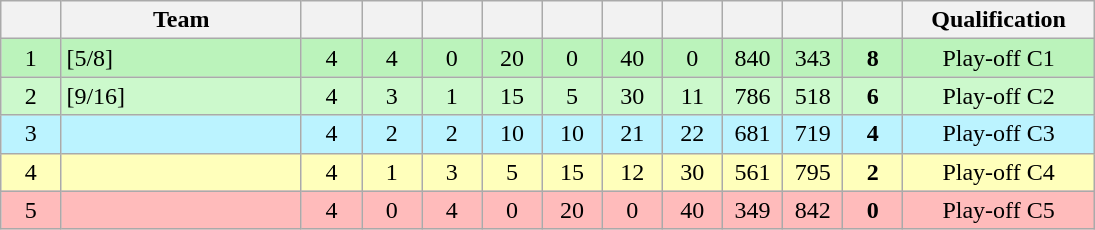<table class=wikitable style="text-align:center" width=730>
<tr>
<th width=5.5%></th>
<th width=22%>Team</th>
<th width=5.5%></th>
<th width=5.5%></th>
<th width=5.5%></th>
<th width=5.5%></th>
<th width=5.5%></th>
<th width=5.5%></th>
<th width=5.5%></th>
<th width=5.5%></th>
<th width=5.5%></th>
<th width=5.5%></th>
<th width=18%>Qualification</th>
</tr>
<tr bgcolor=#bbf3bb>
<td>1</td>
<td style="text-align:left"> [5/8]</td>
<td>4</td>
<td>4</td>
<td>0</td>
<td>20</td>
<td>0</td>
<td>40</td>
<td>0</td>
<td>840</td>
<td>343</td>
<td><strong>8</strong></td>
<td>Play-off C1</td>
</tr>
<tr bgcolor=#ccf9cc>
<td>2</td>
<td style="text-align:left"> [9/16]</td>
<td>4</td>
<td>3</td>
<td>1</td>
<td>15</td>
<td>5</td>
<td>30</td>
<td>11</td>
<td>786</td>
<td>518</td>
<td><strong>6</strong></td>
<td>Play-off C2</td>
</tr>
<tr bgcolor=#bbf3ff>
<td>3</td>
<td style="text-align:left"></td>
<td>4</td>
<td>2</td>
<td>2</td>
<td>10</td>
<td>10</td>
<td>21</td>
<td>22</td>
<td>681</td>
<td>719</td>
<td><strong>4</strong></td>
<td>Play-off C3</td>
</tr>
<tr bgcolor=#ffffbb>
<td>4</td>
<td style="text-align:left"></td>
<td>4</td>
<td>1</td>
<td>3</td>
<td>5</td>
<td>15</td>
<td>12</td>
<td>30</td>
<td>561</td>
<td>795</td>
<td><strong>2</strong></td>
<td>Play-off C4</td>
</tr>
<tr bgcolor=#ffbbbb>
<td>5</td>
<td style="text-align:left"></td>
<td>4</td>
<td>0</td>
<td>4</td>
<td>0</td>
<td>20</td>
<td>0</td>
<td>40</td>
<td>349</td>
<td>842</td>
<td><strong>0</strong></td>
<td>Play-off C5</td>
</tr>
</table>
